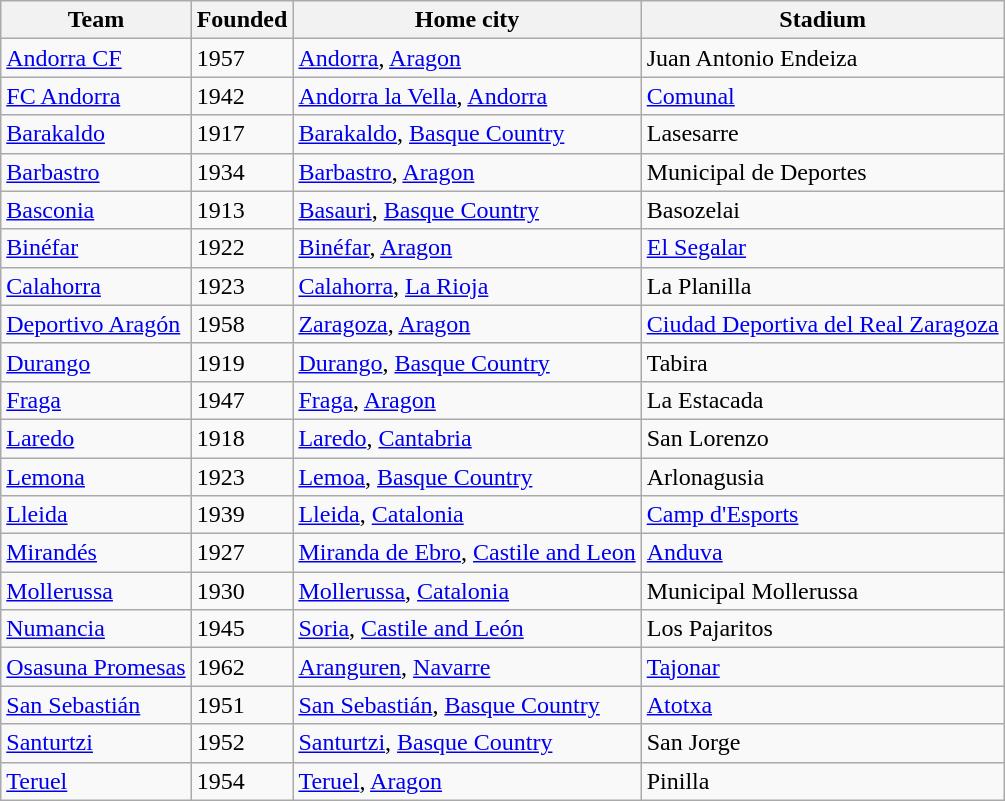<table class="wikitable sortable">
<tr>
<th>Team</th>
<th>Founded</th>
<th>Home city</th>
<th>Stadium</th>
</tr>
<tr>
<td><a href='#'>Andorra CF</a></td>
<td>1957</td>
<td><a href='#'>Andorra</a>, <a href='#'>Aragon</a></td>
<td>Juan Antonio Endeiza</td>
</tr>
<tr>
<td><a href='#'>FC Andorra</a></td>
<td>1942</td>
<td><a href='#'>Andorra la Vella</a>, <a href='#'>Andorra</a></td>
<td><a href='#'>Comunal</a></td>
</tr>
<tr>
<td><a href='#'>Barakaldo</a></td>
<td>1917</td>
<td><a href='#'>Barakaldo</a>, <a href='#'>Basque Country</a></td>
<td>Lasesarre</td>
</tr>
<tr>
<td><a href='#'>Barbastro</a></td>
<td>1934</td>
<td><a href='#'>Barbastro</a>, <a href='#'>Aragon</a></td>
<td>Municipal de Deportes</td>
</tr>
<tr>
<td><a href='#'>Basconia</a></td>
<td>1913</td>
<td><a href='#'>Basauri</a>, <a href='#'>Basque Country</a></td>
<td>Basozelai</td>
</tr>
<tr>
<td><a href='#'>Binéfar</a></td>
<td>1922</td>
<td><a href='#'>Binéfar</a>, <a href='#'>Aragon</a></td>
<td><a href='#'>El Segalar</a></td>
</tr>
<tr>
<td><a href='#'>Calahorra</a></td>
<td>1923</td>
<td><a href='#'>Calahorra</a>, <a href='#'>La Rioja</a></td>
<td>La Planilla</td>
</tr>
<tr>
<td><a href='#'>Deportivo Aragón</a></td>
<td>1958</td>
<td><a href='#'>Zaragoza</a>, <a href='#'>Aragon</a></td>
<td><a href='#'>Ciudad Deportiva del Real Zaragoza</a></td>
</tr>
<tr>
<td><a href='#'>Durango</a></td>
<td>1919</td>
<td><a href='#'>Durango</a>, <a href='#'>Basque Country</a></td>
<td>Tabira</td>
</tr>
<tr>
<td><a href='#'>Fraga</a></td>
<td>1947</td>
<td><a href='#'>Fraga</a>, <a href='#'>Aragon</a></td>
<td>La Estacada</td>
</tr>
<tr>
<td><a href='#'>Laredo</a></td>
<td>1918</td>
<td><a href='#'>Laredo</a>, <a href='#'>Cantabria</a></td>
<td>San Lorenzo</td>
</tr>
<tr>
<td><a href='#'>Lemona</a></td>
<td>1923</td>
<td><a href='#'>Lemoa</a>, <a href='#'>Basque Country</a></td>
<td>Arlonagusia</td>
</tr>
<tr>
<td><a href='#'>Lleida</a></td>
<td>1939</td>
<td><a href='#'>Lleida</a>, <a href='#'>Catalonia</a></td>
<td><a href='#'>Camp d'Esports</a></td>
</tr>
<tr>
<td><a href='#'>Mirandés</a></td>
<td>1927</td>
<td><a href='#'>Miranda de Ebro</a>, <a href='#'>Castile and Leon</a></td>
<td><a href='#'>Anduva</a></td>
</tr>
<tr>
<td><a href='#'>Mollerussa</a></td>
<td>1930</td>
<td><a href='#'>Mollerussa</a>, <a href='#'>Catalonia</a></td>
<td>Municipal Mollerussa</td>
</tr>
<tr>
<td><a href='#'>Numancia</a></td>
<td>1945</td>
<td><a href='#'>Soria</a>, <a href='#'>Castile and León</a></td>
<td>Los Pajaritos</td>
</tr>
<tr>
<td><a href='#'>Osasuna Promesas</a></td>
<td>1962</td>
<td><a href='#'>Aranguren</a>, <a href='#'>Navarre</a></td>
<td><a href='#'>Tajonar</a></td>
</tr>
<tr>
<td><a href='#'>San Sebastián</a></td>
<td>1951</td>
<td><a href='#'>San Sebastián</a>, <a href='#'>Basque Country</a></td>
<td><a href='#'>Atotxa</a></td>
</tr>
<tr>
<td><a href='#'>Santurtzi</a></td>
<td>1952</td>
<td><a href='#'>Santurtzi</a>, <a href='#'>Basque Country</a></td>
<td>San Jorge</td>
</tr>
<tr>
<td><a href='#'>Teruel</a></td>
<td>1954</td>
<td><a href='#'>Teruel</a>, <a href='#'>Aragon</a></td>
<td>Pinilla</td>
</tr>
</table>
